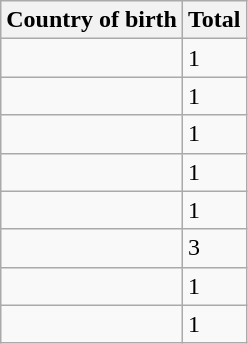<table class="wikitable sortable">
<tr>
<th>Country of birth</th>
<th>Total</th>
</tr>
<tr>
<td></td>
<td>1</td>
</tr>
<tr>
<td></td>
<td>1</td>
</tr>
<tr>
<td></td>
<td>1</td>
</tr>
<tr>
<td></td>
<td>1</td>
</tr>
<tr>
<td></td>
<td>1</td>
</tr>
<tr>
<td></td>
<td>3</td>
</tr>
<tr>
<td></td>
<td>1</td>
</tr>
<tr>
<td></td>
<td>1</td>
</tr>
</table>
